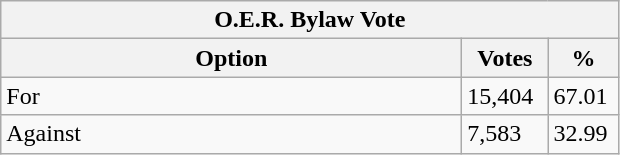<table class="wikitable">
<tr>
<th colspan="3">O.E.R. Bylaw Vote</th>
</tr>
<tr>
<th style="width: 300px">Option</th>
<th style="width: 50px">Votes</th>
<th style="width: 40px">%</th>
</tr>
<tr>
<td>For</td>
<td>15,404</td>
<td>67.01</td>
</tr>
<tr>
<td>Against</td>
<td>7,583</td>
<td>32.99</td>
</tr>
</table>
